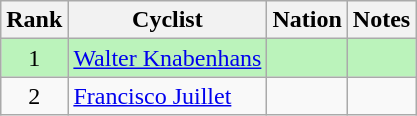<table class="wikitable sortable" style="text-align:center;">
<tr>
<th>Rank</th>
<th>Cyclist</th>
<th>Nation</th>
<th>Notes</th>
</tr>
<tr bgcolor=bbf3bb>
<td>1</td>
<td align=left><a href='#'>Walter Knabenhans</a></td>
<td align=left></td>
<td></td>
</tr>
<tr>
<td>2</td>
<td align=left><a href='#'>Francisco Juillet</a></td>
<td align=left></td>
<td></td>
</tr>
</table>
